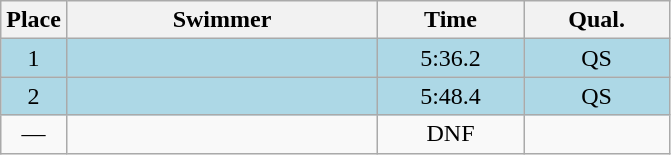<table class=wikitable style="text-align:center">
<tr>
<th>Place</th>
<th width=200>Swimmer</th>
<th width=90>Time</th>
<th width=90>Qual.</th>
</tr>
<tr bgcolor=lightblue>
<td>1</td>
<td align=left></td>
<td>5:36.2</td>
<td>QS</td>
</tr>
<tr bgcolor=lightblue>
<td>2</td>
<td align=left></td>
<td>5:48.4</td>
<td>QS</td>
</tr>
<tr>
<td>—</td>
<td align=left></td>
<td>DNF</td>
<td></td>
</tr>
</table>
